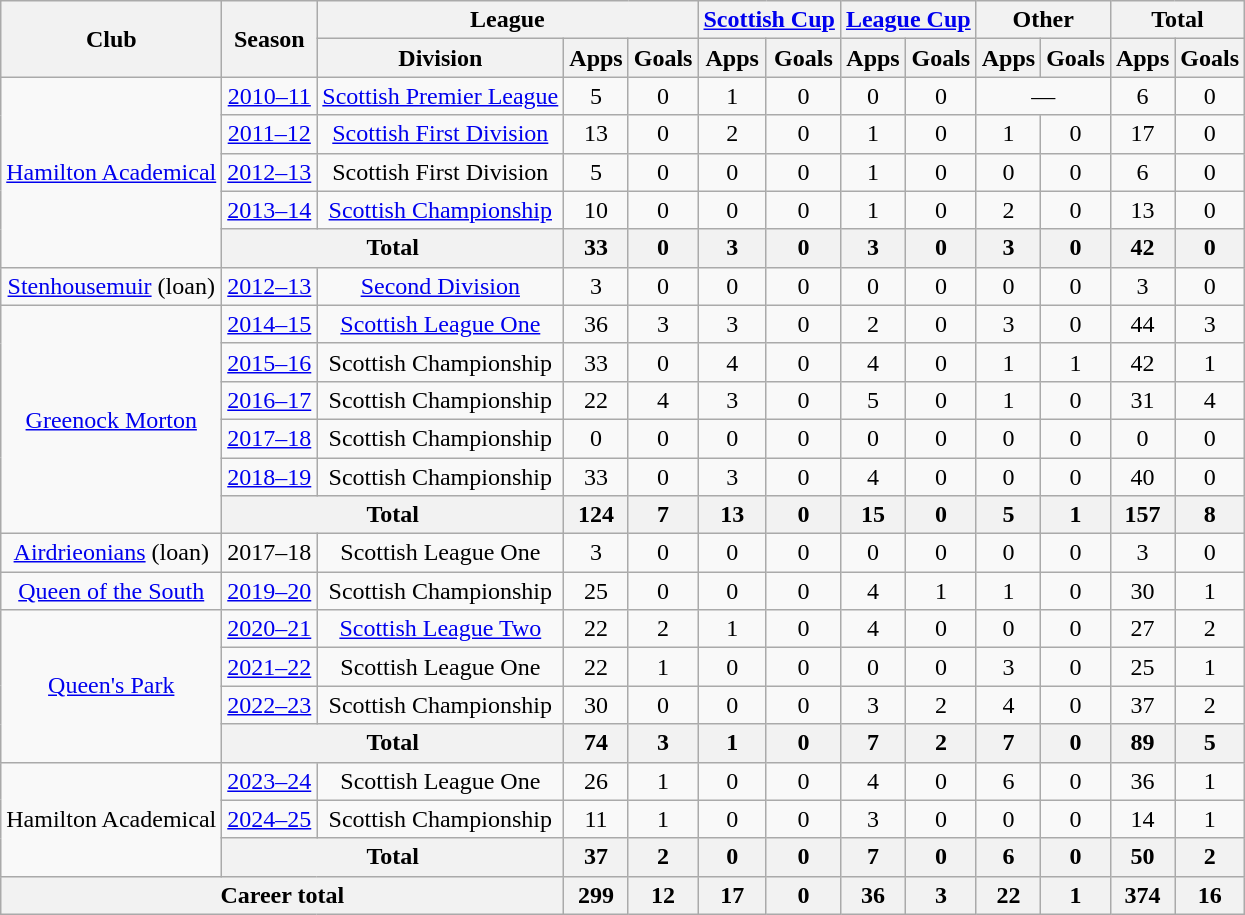<table class="wikitable" style="text-align: center">
<tr>
<th rowspan="2">Club</th>
<th rowspan="2">Season</th>
<th colspan="3">League</th>
<th colspan="2"><a href='#'>Scottish Cup</a></th>
<th colspan="2"><a href='#'>League Cup</a></th>
<th colspan="2">Other</th>
<th colspan="2">Total</th>
</tr>
<tr>
<th>Division</th>
<th>Apps</th>
<th>Goals</th>
<th>Apps</th>
<th>Goals</th>
<th>Apps</th>
<th>Goals</th>
<th>Apps</th>
<th>Goals</th>
<th>Apps</th>
<th>Goals</th>
</tr>
<tr>
<td rowspan="5"><a href='#'>Hamilton Academical</a></td>
<td><a href='#'>2010–11</a></td>
<td><a href='#'>Scottish Premier League</a></td>
<td>5</td>
<td>0</td>
<td>1</td>
<td>0</td>
<td>0</td>
<td>0</td>
<td colspan="2">—</td>
<td>6</td>
<td>0</td>
</tr>
<tr>
<td><a href='#'>2011–12</a></td>
<td><a href='#'>Scottish First Division</a></td>
<td>13</td>
<td>0</td>
<td>2</td>
<td>0</td>
<td>1</td>
<td>0</td>
<td>1</td>
<td>0</td>
<td>17</td>
<td>0</td>
</tr>
<tr>
<td><a href='#'>2012–13</a></td>
<td>Scottish First Division</td>
<td>5</td>
<td>0</td>
<td>0</td>
<td>0</td>
<td>1</td>
<td>0</td>
<td>0</td>
<td>0</td>
<td>6</td>
<td>0</td>
</tr>
<tr>
<td><a href='#'>2013–14</a></td>
<td><a href='#'>Scottish Championship</a></td>
<td>10</td>
<td>0</td>
<td>0</td>
<td>0</td>
<td>1</td>
<td>0</td>
<td>2</td>
<td>0</td>
<td>13</td>
<td>0</td>
</tr>
<tr>
<th colspan="2">Total</th>
<th>33</th>
<th>0</th>
<th>3</th>
<th>0</th>
<th>3</th>
<th>0</th>
<th>3</th>
<th>0</th>
<th>42</th>
<th>0</th>
</tr>
<tr>
<td><a href='#'>Stenhousemuir</a> (loan)</td>
<td><a href='#'>2012–13</a></td>
<td><a href='#'>Second Division</a></td>
<td>3</td>
<td>0</td>
<td>0</td>
<td>0</td>
<td>0</td>
<td>0</td>
<td>0</td>
<td>0</td>
<td>3</td>
<td>0</td>
</tr>
<tr>
<td rowspan="6"><a href='#'>Greenock Morton</a></td>
<td><a href='#'>2014–15</a></td>
<td><a href='#'>Scottish League One</a></td>
<td>36</td>
<td>3</td>
<td>3</td>
<td>0</td>
<td>2</td>
<td>0</td>
<td>3</td>
<td>0</td>
<td>44</td>
<td>3</td>
</tr>
<tr>
<td><a href='#'>2015–16</a></td>
<td>Scottish Championship</td>
<td>33</td>
<td>0</td>
<td>4</td>
<td>0</td>
<td>4</td>
<td>0</td>
<td>1</td>
<td>1</td>
<td>42</td>
<td>1</td>
</tr>
<tr>
<td><a href='#'>2016–17</a></td>
<td>Scottish Championship</td>
<td>22</td>
<td>4</td>
<td>3</td>
<td>0</td>
<td>5</td>
<td>0</td>
<td>1</td>
<td>0</td>
<td>31</td>
<td>4</td>
</tr>
<tr>
<td><a href='#'>2017–18</a></td>
<td>Scottish Championship</td>
<td>0</td>
<td>0</td>
<td>0</td>
<td>0</td>
<td>0</td>
<td>0</td>
<td>0</td>
<td>0</td>
<td>0</td>
<td>0</td>
</tr>
<tr>
<td><a href='#'>2018–19</a></td>
<td>Scottish Championship</td>
<td>33</td>
<td>0</td>
<td>3</td>
<td>0</td>
<td>4</td>
<td>0</td>
<td>0</td>
<td>0</td>
<td>40</td>
<td>0</td>
</tr>
<tr>
<th colspan="2">Total</th>
<th>124</th>
<th>7</th>
<th>13</th>
<th>0</th>
<th>15</th>
<th>0</th>
<th>5</th>
<th>1</th>
<th>157</th>
<th>8</th>
</tr>
<tr>
<td><a href='#'>Airdrieonians</a> (loan)</td>
<td>2017–18</td>
<td>Scottish League One</td>
<td>3</td>
<td>0</td>
<td>0</td>
<td>0</td>
<td>0</td>
<td>0</td>
<td>0</td>
<td>0</td>
<td>3</td>
<td>0</td>
</tr>
<tr>
<td><a href='#'>Queen of the South</a></td>
<td><a href='#'>2019–20</a></td>
<td>Scottish Championship</td>
<td>25</td>
<td>0</td>
<td>0</td>
<td>0</td>
<td>4</td>
<td>1</td>
<td>1</td>
<td>0</td>
<td>30</td>
<td>1</td>
</tr>
<tr>
<td rowspan="4"><a href='#'>Queen's Park</a></td>
<td><a href='#'>2020–21</a></td>
<td><a href='#'>Scottish League Two</a></td>
<td>22</td>
<td>2</td>
<td>1</td>
<td>0</td>
<td>4</td>
<td>0</td>
<td>0</td>
<td>0</td>
<td>27</td>
<td>2</td>
</tr>
<tr>
<td><a href='#'>2021–22</a></td>
<td>Scottish League One</td>
<td>22</td>
<td>1</td>
<td>0</td>
<td>0</td>
<td>0</td>
<td>0</td>
<td>3</td>
<td>0</td>
<td>25</td>
<td>1</td>
</tr>
<tr>
<td><a href='#'>2022–23</a></td>
<td>Scottish Championship</td>
<td>30</td>
<td>0</td>
<td>0</td>
<td>0</td>
<td>3</td>
<td>2</td>
<td>4</td>
<td>0</td>
<td>37</td>
<td>2</td>
</tr>
<tr>
<th colspan="2">Total</th>
<th>74</th>
<th>3</th>
<th>1</th>
<th>0</th>
<th>7</th>
<th>2</th>
<th>7</th>
<th>0</th>
<th>89</th>
<th>5</th>
</tr>
<tr>
<td rowspan="3">Hamilton Academical</td>
<td><a href='#'>2023–24</a></td>
<td>Scottish League One</td>
<td>26</td>
<td>1</td>
<td>0</td>
<td>0</td>
<td>4</td>
<td>0</td>
<td>6</td>
<td>0</td>
<td>36</td>
<td>1</td>
</tr>
<tr>
<td><a href='#'>2024–25</a></td>
<td>Scottish Championship</td>
<td>11</td>
<td>1</td>
<td>0</td>
<td>0</td>
<td>3</td>
<td>0</td>
<td>0</td>
<td>0</td>
<td>14</td>
<td>1</td>
</tr>
<tr>
<th colspan="2">Total</th>
<th>37</th>
<th>2</th>
<th>0</th>
<th>0</th>
<th>7</th>
<th>0</th>
<th>6</th>
<th>0</th>
<th>50</th>
<th>2</th>
</tr>
<tr>
<th colspan="3">Career total</th>
<th>299</th>
<th>12</th>
<th>17</th>
<th>0</th>
<th>36</th>
<th>3</th>
<th>22</th>
<th>1</th>
<th>374</th>
<th>16</th>
</tr>
</table>
